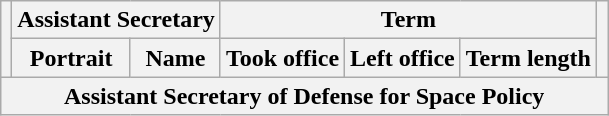<table class="wikitable sortable">
<tr>
<th rowspan=2></th>
<th colspan=2>Assistant Secretary</th>
<th colspan=3>Term</th>
<th rowspan=2></th>
</tr>
<tr>
<th>Portrait</th>
<th>Name</th>
<th>Took office</th>
<th>Left office</th>
<th>Term length</th>
</tr>
<tr>
<th colspan=7>Assistant Secretary of Defense for Space Policy<br>


</th>
</tr>
</table>
